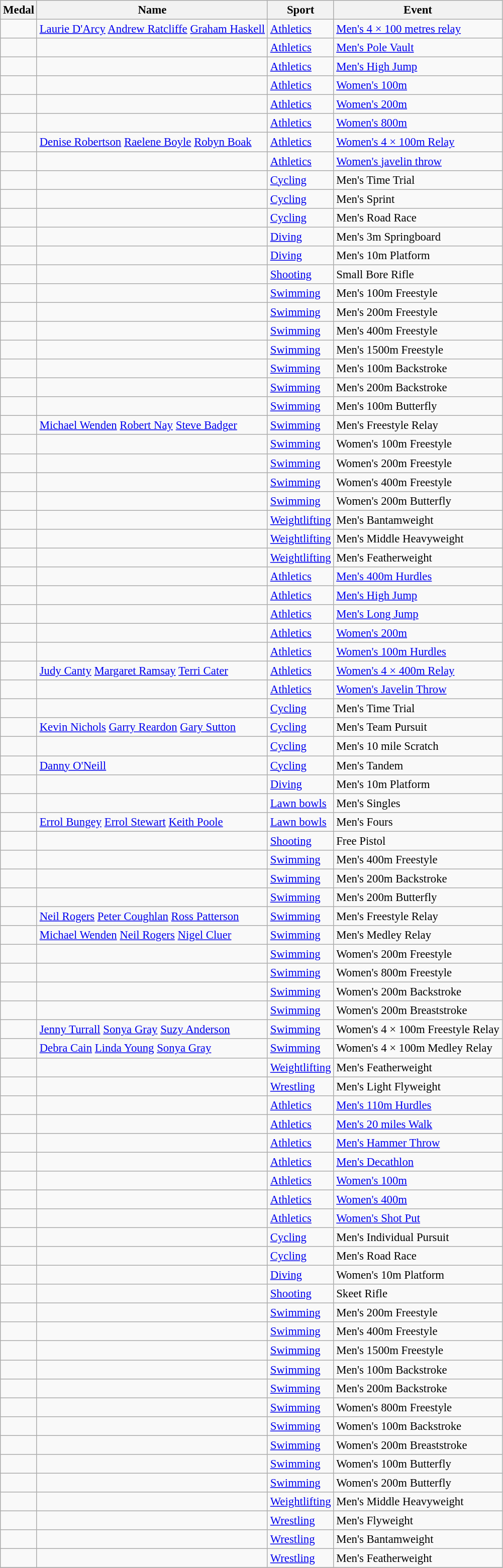<table class="wikitable sortable" style="font-size: 95%;">
<tr>
<th>Medal</th>
<th>Name</th>
<th>Sport</th>
<th>Event</th>
</tr>
<tr>
<td></td>
<td> <a href='#'>Laurie D'Arcy</a> <a href='#'>Andrew Ratcliffe</a> <a href='#'>Graham Haskell</a></td>
<td><a href='#'>Athletics</a></td>
<td><a href='#'>Men's 4 × 100 metres relay</a></td>
</tr>
<tr>
<td></td>
<td></td>
<td><a href='#'>Athletics</a></td>
<td><a href='#'>Men's Pole Vault</a></td>
</tr>
<tr>
<td></td>
<td></td>
<td><a href='#'>Athletics</a></td>
<td><a href='#'>Men's High Jump</a></td>
</tr>
<tr>
<td></td>
<td></td>
<td><a href='#'>Athletics</a></td>
<td><a href='#'>Women's 100m</a></td>
</tr>
<tr>
<td></td>
<td></td>
<td><a href='#'>Athletics</a></td>
<td><a href='#'>Women's 200m</a></td>
</tr>
<tr>
<td></td>
<td></td>
<td><a href='#'>Athletics</a></td>
<td><a href='#'>Women's 800m</a></td>
</tr>
<tr>
<td></td>
<td> <a href='#'>Denise Robertson</a> <a href='#'>Raelene Boyle</a> <a href='#'>Robyn Boak</a></td>
<td><a href='#'>Athletics</a></td>
<td><a href='#'>Women's 4 × 100m Relay</a></td>
</tr>
<tr>
<td></td>
<td></td>
<td><a href='#'>Athletics</a></td>
<td><a href='#'>Women's javelin throw</a></td>
</tr>
<tr>
<td></td>
<td></td>
<td><a href='#'>Cycling</a></td>
<td>Men's Time Trial</td>
</tr>
<tr>
<td></td>
<td></td>
<td><a href='#'>Cycling</a></td>
<td>Men's Sprint</td>
</tr>
<tr>
<td></td>
<td></td>
<td><a href='#'>Cycling</a></td>
<td>Men's Road Race</td>
</tr>
<tr>
<td></td>
<td></td>
<td><a href='#'>Diving</a></td>
<td>Men's 3m Springboard</td>
</tr>
<tr>
<td></td>
<td></td>
<td><a href='#'>Diving</a></td>
<td>Men's 10m Platform</td>
</tr>
<tr>
<td></td>
<td></td>
<td><a href='#'>Shooting</a></td>
<td>Small Bore Rifle</td>
</tr>
<tr>
<td></td>
<td></td>
<td><a href='#'>Swimming</a></td>
<td>Men's 100m Freestyle</td>
</tr>
<tr>
<td></td>
<td></td>
<td><a href='#'>Swimming</a></td>
<td>Men's 200m Freestyle</td>
</tr>
<tr>
<td></td>
<td></td>
<td><a href='#'>Swimming</a></td>
<td>Men's 400m Freestyle</td>
</tr>
<tr>
<td></td>
<td></td>
<td><a href='#'>Swimming</a></td>
<td>Men's 1500m Freestyle</td>
</tr>
<tr>
<td></td>
<td></td>
<td><a href='#'>Swimming</a></td>
<td>Men's 100m Backstroke</td>
</tr>
<tr>
<td></td>
<td></td>
<td><a href='#'>Swimming</a></td>
<td>Men's 200m Backstroke</td>
</tr>
<tr>
<td></td>
<td></td>
<td><a href='#'>Swimming</a></td>
<td>Men's 100m Butterfly</td>
</tr>
<tr>
<td></td>
<td> <a href='#'>Michael Wenden</a> <a href='#'>Robert Nay</a> <a href='#'>Steve Badger</a></td>
<td><a href='#'>Swimming</a></td>
<td>Men's  Freestyle Relay</td>
</tr>
<tr>
<td></td>
<td></td>
<td><a href='#'>Swimming</a></td>
<td>Women's 100m Freestyle</td>
</tr>
<tr>
<td></td>
<td></td>
<td><a href='#'>Swimming</a></td>
<td>Women's 200m Freestyle</td>
</tr>
<tr>
<td></td>
<td></td>
<td><a href='#'>Swimming</a></td>
<td>Women's 400m Freestyle</td>
</tr>
<tr>
<td></td>
<td></td>
<td><a href='#'>Swimming</a></td>
<td>Women's 200m Butterfly</td>
</tr>
<tr>
<td></td>
<td></td>
<td><a href='#'>Weightlifting</a></td>
<td>Men's Bantamweight</td>
</tr>
<tr>
<td></td>
<td></td>
<td><a href='#'>Weightlifting</a></td>
<td>Men's Middle Heavyweight</td>
</tr>
<tr>
<td></td>
<td></td>
<td><a href='#'>Weightlifting</a></td>
<td>Men's Featherweight</td>
</tr>
<tr>
<td></td>
<td></td>
<td><a href='#'>Athletics</a></td>
<td><a href='#'>Men's 400m Hurdles</a></td>
</tr>
<tr>
<td></td>
<td></td>
<td><a href='#'>Athletics</a></td>
<td><a href='#'>Men's High Jump</a></td>
</tr>
<tr>
<td></td>
<td></td>
<td><a href='#'>Athletics</a></td>
<td><a href='#'>Men's Long Jump</a></td>
</tr>
<tr>
<td></td>
<td></td>
<td><a href='#'>Athletics</a></td>
<td><a href='#'>Women's 200m</a></td>
</tr>
<tr>
<td></td>
<td></td>
<td><a href='#'>Athletics</a></td>
<td><a href='#'>Women's 100m Hurdles</a></td>
</tr>
<tr>
<td></td>
<td> <a href='#'>Judy Canty</a> <a href='#'>Margaret Ramsay</a> <a href='#'>Terri Cater</a></td>
<td><a href='#'>Athletics</a></td>
<td><a href='#'>Women's 4 × 400m Relay</a></td>
</tr>
<tr>
<td></td>
<td></td>
<td><a href='#'>Athletics</a></td>
<td><a href='#'>Women's Javelin Throw</a></td>
</tr>
<tr>
<td></td>
<td></td>
<td><a href='#'>Cycling</a></td>
<td>Men's Time Trial</td>
</tr>
<tr>
<td></td>
<td> <a href='#'>Kevin Nichols</a> <a href='#'>Garry Reardon</a> <a href='#'>Gary Sutton</a></td>
<td><a href='#'>Cycling</a></td>
<td>Men's Team Pursuit</td>
</tr>
<tr>
<td></td>
<td></td>
<td><a href='#'>Cycling</a></td>
<td>Men's 10 mile Scratch</td>
</tr>
<tr>
<td></td>
<td> <a href='#'>Danny O'Neill</a></td>
<td><a href='#'>Cycling</a></td>
<td>Men's Tandem</td>
</tr>
<tr>
<td></td>
<td></td>
<td><a href='#'>Diving</a></td>
<td>Men's 10m Platform</td>
</tr>
<tr>
<td></td>
<td></td>
<td><a href='#'>Lawn bowls</a></td>
<td>Men's Singles</td>
</tr>
<tr>
<td></td>
<td> <a href='#'>Errol Bungey</a> <a href='#'>Errol Stewart</a> <a href='#'>Keith Poole</a></td>
<td><a href='#'>Lawn bowls</a></td>
<td>Men's Fours</td>
</tr>
<tr>
<td></td>
<td></td>
<td><a href='#'>Shooting</a></td>
<td>Free Pistol</td>
</tr>
<tr>
<td></td>
<td></td>
<td><a href='#'>Swimming</a></td>
<td>Men's 400m Freestyle</td>
</tr>
<tr>
<td></td>
<td></td>
<td><a href='#'>Swimming</a></td>
<td>Men's 200m Backstroke</td>
</tr>
<tr>
<td></td>
<td></td>
<td><a href='#'>Swimming</a></td>
<td>Men's 200m Butterfly</td>
</tr>
<tr>
<td></td>
<td> <a href='#'>Neil Rogers</a> <a href='#'>Peter Coughlan</a> <a href='#'>Ross Patterson</a></td>
<td><a href='#'>Swimming</a></td>
<td>Men's  Freestyle Relay</td>
</tr>
<tr>
<td></td>
<td> <a href='#'>Michael Wenden</a> <a href='#'>Neil Rogers</a> <a href='#'>Nigel Cluer</a></td>
<td><a href='#'>Swimming</a></td>
<td>Men's  Medley Relay</td>
</tr>
<tr>
<td></td>
<td></td>
<td><a href='#'>Swimming</a></td>
<td>Women's 200m Freestyle</td>
</tr>
<tr>
<td></td>
<td></td>
<td><a href='#'>Swimming</a></td>
<td>Women's 800m Freestyle</td>
</tr>
<tr>
<td></td>
<td></td>
<td><a href='#'>Swimming</a></td>
<td>Women's 200m Backstroke</td>
</tr>
<tr>
<td></td>
<td></td>
<td><a href='#'>Swimming</a></td>
<td>Women's 200m Breaststroke</td>
</tr>
<tr>
<td></td>
<td> <a href='#'>Jenny Turrall</a> <a href='#'>Sonya Gray</a> <a href='#'>Suzy Anderson</a></td>
<td><a href='#'>Swimming</a></td>
<td>Women's 4 × 100m Freestyle Relay</td>
</tr>
<tr>
<td></td>
<td> <a href='#'>Debra Cain</a> <a href='#'>Linda Young</a> <a href='#'>Sonya Gray</a></td>
<td><a href='#'>Swimming</a></td>
<td>Women's 4 × 100m Medley Relay</td>
</tr>
<tr>
<td></td>
<td></td>
<td><a href='#'>Weightlifting</a></td>
<td>Men's Featherweight</td>
</tr>
<tr>
<td></td>
<td></td>
<td><a href='#'>Wrestling</a></td>
<td>Men's Light Flyweight</td>
</tr>
<tr>
<td></td>
<td></td>
<td><a href='#'>Athletics</a></td>
<td><a href='#'>Men's 110m Hurdles</a></td>
</tr>
<tr>
<td></td>
<td></td>
<td><a href='#'>Athletics</a></td>
<td><a href='#'>Men's 20 miles Walk</a></td>
</tr>
<tr>
<td></td>
<td></td>
<td><a href='#'>Athletics</a></td>
<td><a href='#'>Men's Hammer Throw</a></td>
</tr>
<tr>
<td></td>
<td></td>
<td><a href='#'>Athletics</a></td>
<td><a href='#'>Men's Decathlon</a></td>
</tr>
<tr>
<td></td>
<td></td>
<td><a href='#'>Athletics</a></td>
<td><a href='#'>Women's 100m</a></td>
</tr>
<tr>
<td></td>
<td></td>
<td><a href='#'>Athletics</a></td>
<td><a href='#'>Women's 400m</a></td>
</tr>
<tr>
<td></td>
<td></td>
<td><a href='#'>Athletics</a></td>
<td><a href='#'>Women's Shot Put</a></td>
</tr>
<tr>
<td></td>
<td></td>
<td><a href='#'>Cycling</a></td>
<td>Men's Individual Pursuit</td>
</tr>
<tr>
<td></td>
<td></td>
<td><a href='#'>Cycling</a></td>
<td>Men's Road Race</td>
</tr>
<tr>
<td></td>
<td></td>
<td><a href='#'>Diving</a></td>
<td>Women's 10m Platform</td>
</tr>
<tr>
<td></td>
<td></td>
<td><a href='#'>Shooting</a></td>
<td>Skeet Rifle</td>
</tr>
<tr>
<td></td>
<td></td>
<td><a href='#'>Swimming</a></td>
<td>Men's 200m Freestyle</td>
</tr>
<tr>
<td></td>
<td></td>
<td><a href='#'>Swimming</a></td>
<td>Men's 400m Freestyle</td>
</tr>
<tr>
<td></td>
<td></td>
<td><a href='#'>Swimming</a></td>
<td>Men's 1500m Freestyle</td>
</tr>
<tr>
<td></td>
<td></td>
<td><a href='#'>Swimming</a></td>
<td>Men's 100m Backstroke</td>
</tr>
<tr>
<td></td>
<td></td>
<td><a href='#'>Swimming</a></td>
<td>Men's 200m Backstroke</td>
</tr>
<tr>
<td></td>
<td></td>
<td><a href='#'>Swimming</a></td>
<td>Women's 800m Freestyle</td>
</tr>
<tr>
<td></td>
<td></td>
<td><a href='#'>Swimming</a></td>
<td>Women's 100m Backstroke</td>
</tr>
<tr>
<td></td>
<td></td>
<td><a href='#'>Swimming</a></td>
<td>Women's 200m Breaststroke</td>
</tr>
<tr>
<td></td>
<td></td>
<td><a href='#'>Swimming</a></td>
<td>Women's 100m Butterfly</td>
</tr>
<tr>
<td></td>
<td></td>
<td><a href='#'>Swimming</a></td>
<td>Women's 200m Butterfly</td>
</tr>
<tr>
<td></td>
<td></td>
<td><a href='#'>Weightlifting</a></td>
<td>Men's Middle Heavyweight</td>
</tr>
<tr>
<td></td>
<td></td>
<td><a href='#'>Wrestling</a></td>
<td>Men's Flyweight</td>
</tr>
<tr>
<td></td>
<td></td>
<td><a href='#'>Wrestling</a></td>
<td>Men's Bantamweight</td>
</tr>
<tr>
<td></td>
<td></td>
<td><a href='#'>Wrestling</a></td>
<td>Men's Featherweight</td>
</tr>
<tr>
</tr>
</table>
